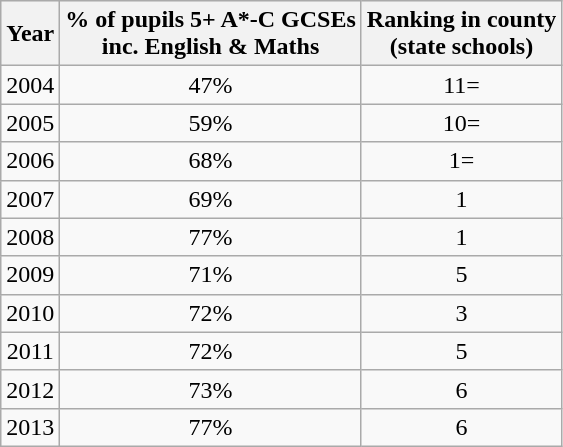<table class="wikitable sortable">
<tr style="background:#f0f0f0;">
<th>Year</th>
<th>% of pupils 5+ A*-C GCSEs<br>inc. English & Maths</th>
<th>Ranking in county<br>(state schools)</tr></th>
<td align="center">2004</td>
<td align="center">47%</td>
<td align="center">11=</tr></td>
<td align="center">2005</td>
<td align="center">59%</td>
<td align="center">10=</tr></td>
<td align="center">2006</td>
<td align="center">68%</td>
<td align="center">1=</tr></td>
<td align="center">2007</td>
<td align="center">69%</td>
<td align="center">1</tr></td>
<td align="center">2008</td>
<td align="center">77%</td>
<td align="center">1</tr></td>
<td align="center">2009</td>
<td align="center">71%</td>
<td align="center">5</tr></td>
<td align="center">2010</td>
<td align="center">72%</td>
<td align="center">3</tr></td>
<td align="center">2011</td>
<td align="center">72%</td>
<td align="center">5</tr></td>
<td align="center">2012</td>
<td align="center">73%</td>
<td align="center">6</tr></td>
<td align="center">2013</td>
<td align="center">77%</td>
<td align="center">6</tr></td>
</tr>
</table>
